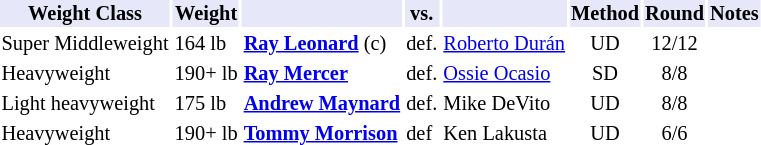<table class="toccolours" style="font-size: 85%;">
<tr>
<th style="background:#e6e8fa; color:#000; text-align:center;">Weight Class</th>
<th style="background:#e6e8fa; color:#000; text-align:center;">Weight</th>
<th style="background:#e6e8fa; color:#000; text-align:center;"></th>
<th style="background:#e6e8fa; color:#000; text-align:center;">vs.</th>
<th style="background:#e6e8fa; color:#000; text-align:center;"></th>
<th style="background:#e6e8fa; color:#000; text-align:center;">Method</th>
<th style="background:#e6e8fa; color:#000; text-align:center;">Round</th>
<th style="background:#e6e8fa; color:#000; text-align:center;">Notes</th>
</tr>
<tr>
<td>Super Middleweight</td>
<td>164 lb</td>
<td><strong><a href='#'>Ray Leonard</a></strong> (c)</td>
<td>def.</td>
<td><a href='#'>Roberto Durán</a></td>
<td align=center>UD</td>
<td align=center>12/12</td>
<td></td>
</tr>
<tr>
<td>Heavyweight</td>
<td>190+ lb</td>
<td><strong><a href='#'>Ray Mercer</a></strong></td>
<td>def.</td>
<td><a href='#'>Ossie Ocasio</a></td>
<td align=center>SD</td>
<td align=center>8/8</td>
</tr>
<tr>
<td>Light heavyweight</td>
<td>175 lb</td>
<td><strong><a href='#'>Andrew Maynard</a></strong></td>
<td>def.</td>
<td>Mike DeVito</td>
<td align=center>UD</td>
<td align=center>8/8</td>
</tr>
<tr>
<td>Heavyweight</td>
<td>190+ lb</td>
<td><strong><a href='#'>Tommy Morrison</a></strong></td>
<td>def</td>
<td>Ken Lakusta</td>
<td align=center>UD</td>
<td align=center>6/6</td>
</tr>
</table>
